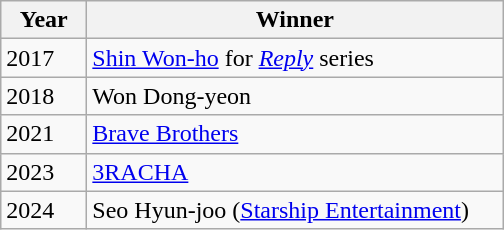<table class="wikitable">
<tr align=center>
<th style="width:50px">Year</th>
<th style="width:270px">Winner</th>
</tr>
<tr>
<td>2017</td>
<td><a href='#'>Shin Won-ho</a> for <a href='#'><em>Reply</em></a> series</td>
</tr>
<tr>
<td>2018</td>
<td>Won Dong-yeon</td>
</tr>
<tr>
<td>2021</td>
<td><a href='#'>Brave Brothers</a></td>
</tr>
<tr>
<td>2023</td>
<td><a href='#'>3RACHA</a></td>
</tr>
<tr>
<td>2024</td>
<td>Seo Hyun-joo (<a href='#'>Starship Entertainment</a>)</td>
</tr>
</table>
